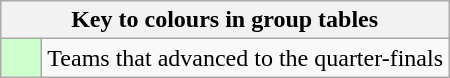<table class="wikitable" style="text-align:center">
<tr>
<th colspan=2>Key to colours in group tables</th>
</tr>
<tr>
<td style="background:#cfc; width:20px"></td>
<td align=left>Teams that advanced to the quarter-finals</td>
</tr>
</table>
